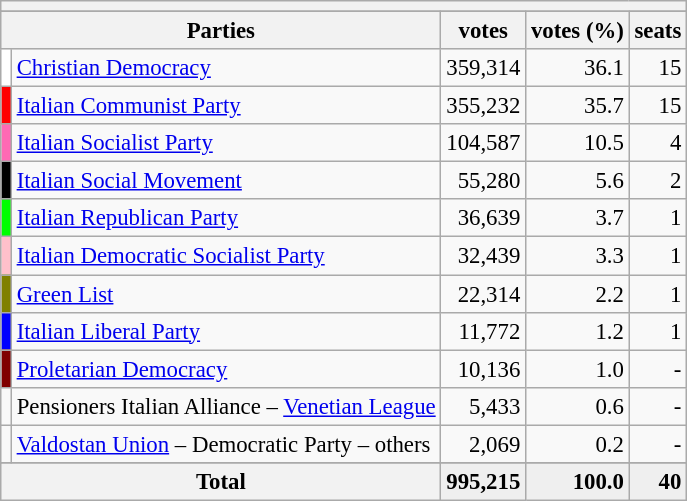<table class="wikitable" style="font-size:95%">
<tr>
<th colspan=5></th>
</tr>
<tr>
</tr>
<tr bgcolor="EFEFEF">
<th colspan=2>Parties</th>
<th>votes</th>
<th>votes (%)</th>
<th>seats</th>
</tr>
<tr>
<td bgcolor=White></td>
<td><a href='#'>Christian Democracy</a></td>
<td align=right>359,314</td>
<td align=right>36.1</td>
<td align=right>15</td>
</tr>
<tr>
<td bgcolor=Red></td>
<td><a href='#'>Italian Communist Party</a></td>
<td align=right>355,232</td>
<td align=right>35.7</td>
<td align=right>15</td>
</tr>
<tr>
<td bgcolor=Hotpink></td>
<td><a href='#'>Italian Socialist Party</a></td>
<td align=right>104,587</td>
<td align=right>10.5</td>
<td align=right>4</td>
</tr>
<tr>
<td bgcolor=Black></td>
<td><a href='#'>Italian Social Movement</a></td>
<td align=right>55,280</td>
<td align=right>5.6</td>
<td align=right>2</td>
</tr>
<tr>
<td bgcolor=Lime></td>
<td><a href='#'>Italian Republican Party</a></td>
<td align=right>36,639</td>
<td align=right>3.7</td>
<td align=right>1</td>
</tr>
<tr>
<td bgcolor=Pink></td>
<td><a href='#'>Italian Democratic Socialist Party</a></td>
<td align=right>32,439</td>
<td align=right>3.3</td>
<td align=right>1</td>
</tr>
<tr>
<td bgcolor=Olive></td>
<td><a href='#'>Green List</a></td>
<td align=right>22,314</td>
<td align=right>2.2</td>
<td align=right>1</td>
</tr>
<tr>
<td bgcolor=Blue></td>
<td><a href='#'>Italian Liberal Party</a></td>
<td align=right>11,772</td>
<td align=right>1.2</td>
<td align=right>1</td>
</tr>
<tr>
<td bgcolor=Maroon></td>
<td><a href='#'>Proletarian Democracy</a></td>
<td align=right>10,136</td>
<td align=right>1.0</td>
<td align=right>-</td>
</tr>
<tr>
<td bgcolor=></td>
<td>Pensioners Italian Alliance – <a href='#'>Venetian League</a></td>
<td align=right>5,433</td>
<td align=right>0.6</td>
<td align=right>-</td>
</tr>
<tr>
<td bgcolor=></td>
<td><a href='#'>Valdostan Union</a> – Democratic Party – others</td>
<td align=right>2,069</td>
<td align=right>0.2</td>
<td align=right>-</td>
</tr>
<tr>
</tr>
<tr bgcolor="EFEFEF">
<th colspan=2><strong>Total</strong></th>
<td align=right><strong>995,215</strong></td>
<td align=right><strong>100.0</strong></td>
<td align=right><strong>40</strong></td>
</tr>
</table>
